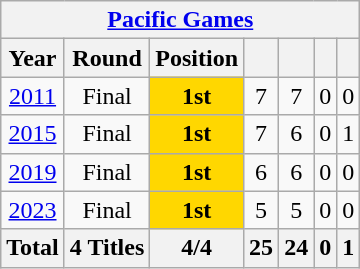<table class="wikitable" style="text-align: center;">
<tr>
<th colspan=7><a href='#'>Pacific Games</a></th>
</tr>
<tr>
<th>Year</th>
<th>Round</th>
<th>Position</th>
<th></th>
<th></th>
<th></th>
<th></th>
</tr>
<tr>
<td> <a href='#'>2011</a></td>
<td>Final</td>
<td bgcolor=gold><strong>1st</strong></td>
<td>7</td>
<td>7</td>
<td>0</td>
<td>0</td>
</tr>
<tr>
<td> <a href='#'>2015</a></td>
<td>Final</td>
<td bgcolor=gold><strong>1st</strong></td>
<td>7</td>
<td>6</td>
<td>0</td>
<td>1</td>
</tr>
<tr>
<td> <a href='#'>2019</a></td>
<td>Final</td>
<td bgcolor=gold><strong>1st</strong></td>
<td>6</td>
<td>6</td>
<td>0</td>
<td>0</td>
</tr>
<tr>
<td> <a href='#'>2023</a></td>
<td>Final</td>
<td bgcolor=gold><strong>1st</strong></td>
<td>5</td>
<td>5</td>
<td>0</td>
<td>0</td>
</tr>
<tr>
<th colspan=1>Total</th>
<th>4 Titles</th>
<th>4/4</th>
<th>25</th>
<th>24</th>
<th>0</th>
<th>1</th>
</tr>
</table>
